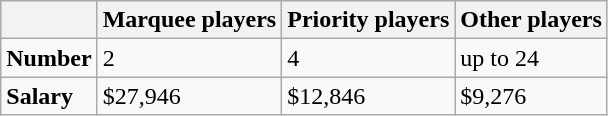<table class="wikitable" style="text-align:left;">
<tr>
<th></th>
<th>Marquee players</th>
<th>Priority players</th>
<th>Other players</th>
</tr>
<tr>
<td><strong>Number</strong></td>
<td>2</td>
<td>4</td>
<td>up to 24</td>
</tr>
<tr>
<td><strong>Salary</strong></td>
<td>$27,946</td>
<td>$12,846</td>
<td>$9,276</td>
</tr>
</table>
